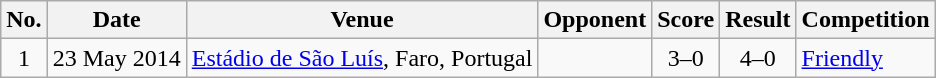<table class="wikitable">
<tr>
<th>No.</th>
<th>Date</th>
<th>Venue</th>
<th>Opponent</th>
<th>Score</th>
<th>Result</th>
<th>Competition</th>
</tr>
<tr>
<td align=center>1</td>
<td>23 May 2014</td>
<td><a href='#'>Estádio de São Luís</a>, Faro, Portugal</td>
<td></td>
<td align=center>3–0</td>
<td align=center>4–0</td>
<td><a href='#'>Friendly</a></td>
</tr>
</table>
